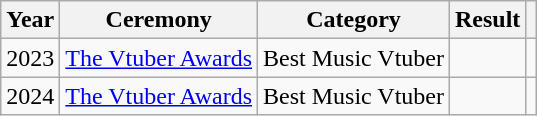<table class="wikitable" style="text-align:center;">
<tr>
<th>Year</th>
<th>Ceremony</th>
<th>Category</th>
<th>Result</th>
<th></th>
</tr>
<tr>
<td>2023</td>
<td><a href='#'>The Vtuber Awards</a></td>
<td>Best Music Vtuber</td>
<td></td>
<td></td>
</tr>
<tr>
<td>2024</td>
<td><a href='#'>The Vtuber Awards</a></td>
<td>Best Music Vtuber</td>
<td></td>
<td></td>
</tr>
</table>
